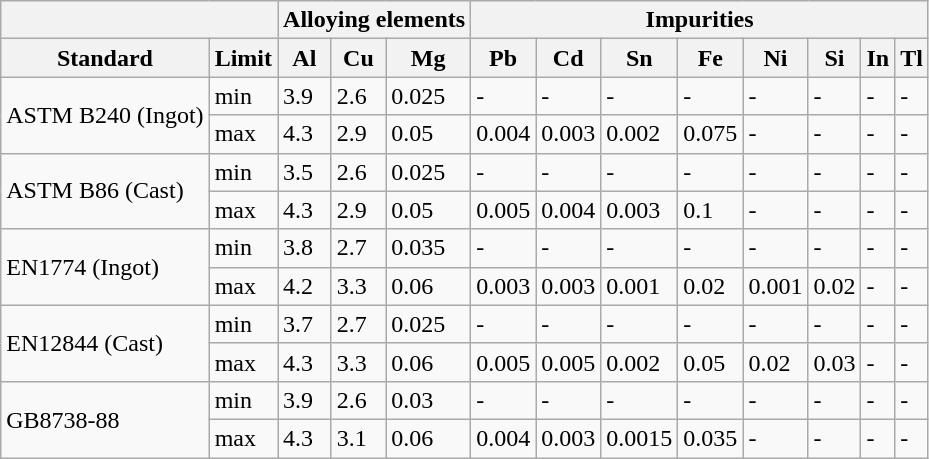<table class="wikitable">
<tr>
<th colspan=2></th>
<th colspan=3>Alloying elements</th>
<th colspan=8>Impurities</th>
</tr>
<tr>
<th>Standard</th>
<th>Limit</th>
<th>Al</th>
<th>Cu</th>
<th>Mg</th>
<th>Pb</th>
<th>Cd</th>
<th>Sn</th>
<th>Fe</th>
<th>Ni</th>
<th>Si</th>
<th>In</th>
<th>Tl</th>
</tr>
<tr>
<td rowspan=2>ASTM B240 (Ingot)</td>
<td>min</td>
<td>3.9</td>
<td>2.6</td>
<td>0.025</td>
<td>-</td>
<td>-</td>
<td>-</td>
<td>-</td>
<td>-</td>
<td>-</td>
<td>-</td>
<td>-</td>
</tr>
<tr>
<td>max</td>
<td>4.3</td>
<td>2.9</td>
<td>0.05</td>
<td>0.004</td>
<td>0.003</td>
<td>0.002</td>
<td>0.075</td>
<td>-</td>
<td>-</td>
<td>-</td>
<td>-</td>
</tr>
<tr>
<td rowspan=2>ASTM B86 (Cast)</td>
<td>min</td>
<td>3.5</td>
<td>2.6</td>
<td>0.025</td>
<td>-</td>
<td>-</td>
<td>-</td>
<td>-</td>
<td>-</td>
<td>-</td>
<td>-</td>
<td>-</td>
</tr>
<tr>
<td>max</td>
<td>4.3</td>
<td>2.9</td>
<td>0.05</td>
<td>0.005</td>
<td>0.004</td>
<td>0.003</td>
<td>0.1</td>
<td>-</td>
<td>-</td>
<td>-</td>
<td>-</td>
</tr>
<tr>
<td rowspan=2>EN1774 (Ingot)</td>
<td>min</td>
<td>3.8</td>
<td>2.7</td>
<td>0.035</td>
<td>-</td>
<td>-</td>
<td>-</td>
<td>-</td>
<td>-</td>
<td>-</td>
<td>-</td>
<td>-</td>
</tr>
<tr>
<td>max</td>
<td>4.2</td>
<td>3.3</td>
<td>0.06</td>
<td>0.003</td>
<td>0.003</td>
<td>0.001</td>
<td>0.02</td>
<td>0.001</td>
<td>0.02</td>
<td>-</td>
<td>-</td>
</tr>
<tr>
<td rowspan=2>EN12844 (Cast)</td>
<td>min</td>
<td>3.7</td>
<td>2.7</td>
<td>0.025</td>
<td>-</td>
<td>-</td>
<td>-</td>
<td>-</td>
<td>-</td>
<td>-</td>
<td>-</td>
<td>-</td>
</tr>
<tr>
<td>max</td>
<td>4.3</td>
<td>3.3</td>
<td>0.06</td>
<td>0.005</td>
<td>0.005</td>
<td>0.002</td>
<td>0.05</td>
<td>0.02</td>
<td>0.03</td>
<td>-</td>
<td>-</td>
</tr>
<tr>
<td rowspan=2>GB8738-88</td>
<td>min</td>
<td>3.9</td>
<td>2.6</td>
<td>0.03</td>
<td>-</td>
<td>-</td>
<td>-</td>
<td>-</td>
<td>-</td>
<td>-</td>
<td>-</td>
<td>-</td>
</tr>
<tr>
<td>max</td>
<td>4.3</td>
<td>3.1</td>
<td>0.06</td>
<td>0.004</td>
<td>0.003</td>
<td>0.0015</td>
<td>0.035</td>
<td>-</td>
<td>-</td>
<td>-</td>
<td>-</td>
</tr>
</table>
